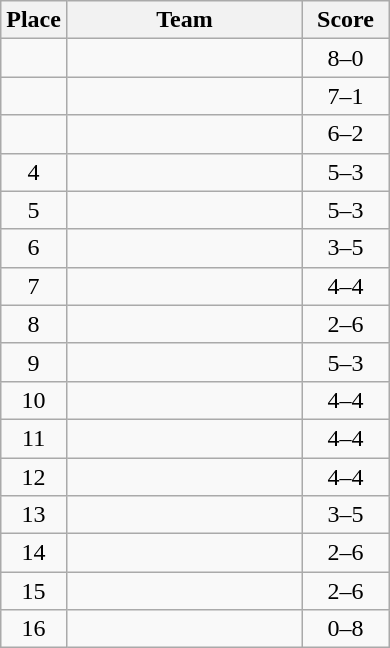<table class="wikitable" style="text-align:center;">
<tr>
<th width=30>Place</th>
<th width=150>Team</th>
<th width=50>Score</th>
</tr>
<tr>
<td></td>
<td align="left"></td>
<td>8–0</td>
</tr>
<tr>
<td></td>
<td align="left"></td>
<td>7–1</td>
</tr>
<tr>
<td></td>
<td align="left"></td>
<td>6–2</td>
</tr>
<tr>
<td>4</td>
<td align="left"></td>
<td>5–3</td>
</tr>
<tr>
<td>5</td>
<td align="left"></td>
<td>5–3</td>
</tr>
<tr>
<td>6</td>
<td align="left"></td>
<td>3–5</td>
</tr>
<tr>
<td>7</td>
<td align="left"></td>
<td>4–4</td>
</tr>
<tr>
<td>8</td>
<td align="left"></td>
<td>2–6</td>
</tr>
<tr>
<td>9</td>
<td align="left"></td>
<td>5–3</td>
</tr>
<tr>
<td>10</td>
<td align="left"></td>
<td>4–4</td>
</tr>
<tr>
<td>11</td>
<td align="left"></td>
<td>4–4</td>
</tr>
<tr>
<td>12</td>
<td align="left"></td>
<td>4–4</td>
</tr>
<tr>
<td>13</td>
<td align="left"></td>
<td>3–5</td>
</tr>
<tr>
<td>14</td>
<td align="left"></td>
<td>2–6</td>
</tr>
<tr>
<td>15</td>
<td align="left"></td>
<td>2–6</td>
</tr>
<tr>
<td>16</td>
<td align="left"></td>
<td>0–8</td>
</tr>
</table>
